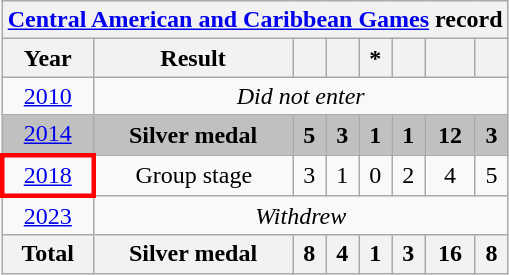<table class="wikitable" style="text-align: center;">
<tr>
<th colspan=9><a href='#'>Central American and Caribbean Games</a> record</th>
</tr>
<tr>
<th>Year</th>
<th>Result</th>
<th></th>
<th></th>
<th>*</th>
<th></th>
<th></th>
<th></th>
</tr>
<tr>
<td> <a href='#'>2010</a></td>
<td colspan=8><em>Did not enter</em></td>
</tr>
<tr bgcolor=silver>
<td> <a href='#'>2014</a></td>
<td><strong>Silver medal</strong></td>
<td><strong>5</strong></td>
<td><strong>3</strong></td>
<td><strong>1</strong></td>
<td><strong>1</strong></td>
<td><strong>12</strong></td>
<td><strong>3</strong></td>
</tr>
<tr>
<td style="border: 3px solid red"> <a href='#'>2018</a></td>
<td>Group stage</td>
<td>3</td>
<td>1</td>
<td>0</td>
<td>2</td>
<td>4</td>
<td>5</td>
</tr>
<tr>
<td> <a href='#'>2023</a></td>
<td colspan=8><em>Withdrew</em></td>
</tr>
<tr>
<th>Total</th>
<th>Silver medal</th>
<th>8</th>
<th>4</th>
<th>1</th>
<th>3</th>
<th>16</th>
<th>8</th>
</tr>
</table>
